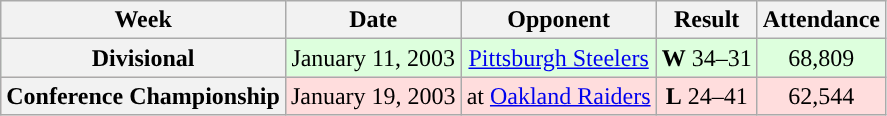<table class="wikitable" style="text-align:center">
<tr>
<th>Week</th>
<th>Date</th>
<th>Opponent</th>
<th>Result</th>
<th>Attendance</th>
</tr>
<tr bgcolor="#ddffdd">
<th>Divisional</th>
<td>January 11, 2003</td>
<td><a href='#'>Pittsburgh Steelers</a></td>
<td><strong>W</strong> 34–31 </td>
<td>68,809</td>
</tr>
<tr bgcolor="#ffdddd">
<th>Conference Championship</th>
<td>January 19, 2003</td>
<td>at <a href='#'>Oakland Raiders</a></td>
<td><strong>L</strong> 24–41</td>
<td>62,544</td>
</tr>
</table>
